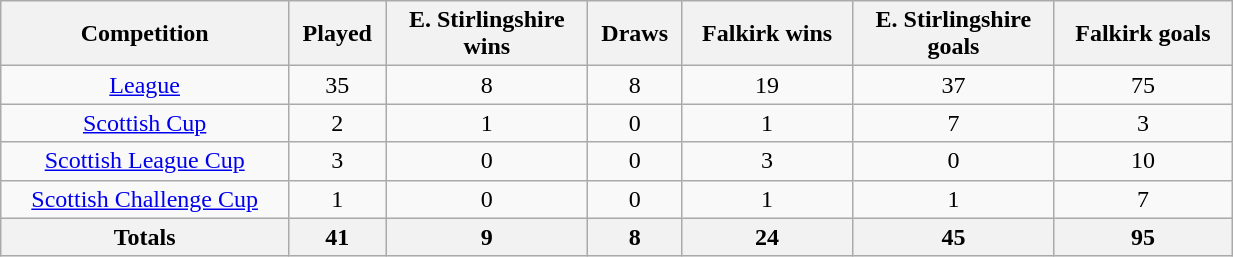<table class="wikitable" style="text-align:center" width="65%">
<tr>
<th>Competition</th>
<th>Played</th>
<th>E. Stirlingshire<br>wins</th>
<th>Draws</th>
<th>Falkirk wins</th>
<th>E. Stirlingshire<br>goals</th>
<th>Falkirk goals</th>
</tr>
<tr>
<td><a href='#'>League</a></td>
<td>35</td>
<td>8</td>
<td>8</td>
<td>19</td>
<td>37</td>
<td>75</td>
</tr>
<tr>
<td><a href='#'>Scottish Cup</a></td>
<td>2</td>
<td>1</td>
<td>0</td>
<td>1</td>
<td>7</td>
<td>3</td>
</tr>
<tr>
<td><a href='#'>Scottish League Cup</a></td>
<td>3</td>
<td>0</td>
<td>0</td>
<td>3</td>
<td>0</td>
<td>10</td>
</tr>
<tr>
<td><a href='#'>Scottish Challenge Cup</a></td>
<td>1</td>
<td>0</td>
<td>0</td>
<td>1</td>
<td>1</td>
<td>7</td>
</tr>
<tr>
<th>Totals</th>
<th>41</th>
<th>9</th>
<th>8</th>
<th>24</th>
<th>45</th>
<th>95</th>
</tr>
</table>
